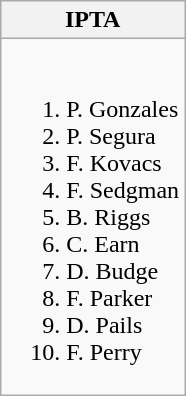<table class="wikitable">
<tr>
<th>IPTA</th>
</tr>
<tr style="vertical-align: top;">
<td style="white-space: nowrap;"><br><ol><li> P. Gonzales</li><li> P. Segura</li><li> F. Kovacs</li><li> F. Sedgman</li><li> B. Riggs</li><li> C. Earn</li><li> D. Budge</li><li> F. Parker</li><li> D. Pails</li><li> F. Perry</li></ol></td>
</tr>
</table>
